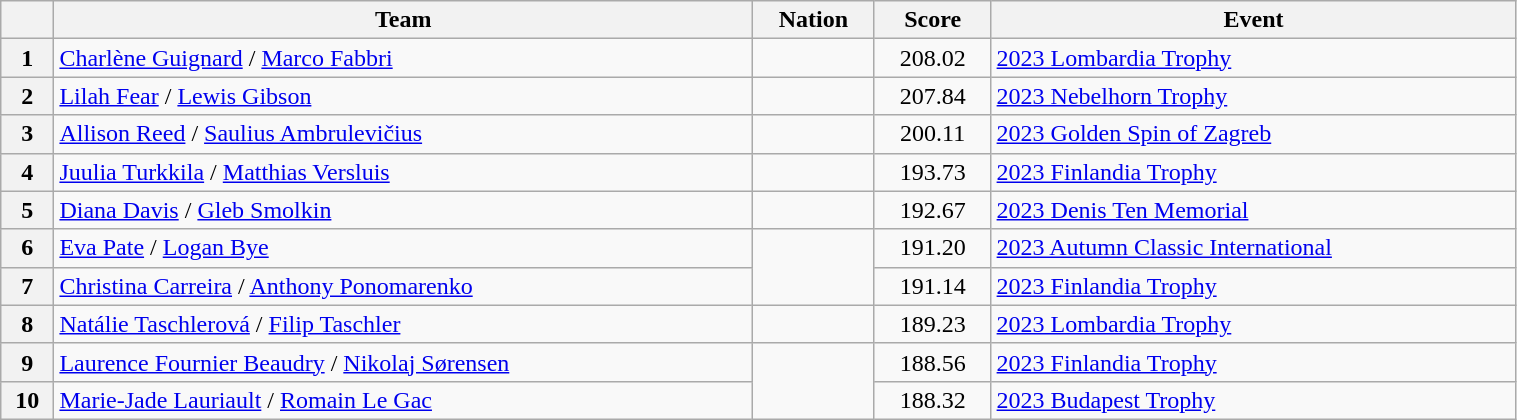<table class="wikitable sortable" style="text-align:left; width:80%">
<tr>
<th scope="col"></th>
<th scope="col">Team</th>
<th scope="col">Nation</th>
<th scope="col">Score</th>
<th scope="col">Event</th>
</tr>
<tr>
<th scope="row">1</th>
<td><a href='#'>Charlène Guignard</a> / <a href='#'>Marco Fabbri</a></td>
<td></td>
<td style="text-align:center;">208.02</td>
<td><a href='#'>2023 Lombardia Trophy</a></td>
</tr>
<tr>
<th scope="row">2</th>
<td><a href='#'>Lilah Fear</a> / <a href='#'>Lewis Gibson</a></td>
<td></td>
<td style="text-align:center;">207.84</td>
<td><a href='#'>2023 Nebelhorn Trophy</a></td>
</tr>
<tr>
<th scope="row">3</th>
<td><a href='#'>Allison Reed</a> / <a href='#'>Saulius Ambrulevičius</a></td>
<td></td>
<td style="text-align:center;">200.11</td>
<td><a href='#'>2023 Golden Spin of Zagreb</a></td>
</tr>
<tr>
<th scope="row">4</th>
<td><a href='#'>Juulia Turkkila</a> / <a href='#'>Matthias Versluis</a></td>
<td></td>
<td style="text-align:center;">193.73</td>
<td><a href='#'>2023 Finlandia Trophy</a></td>
</tr>
<tr>
<th scope="row">5</th>
<td><a href='#'>Diana Davis</a> / <a href='#'>Gleb Smolkin</a></td>
<td></td>
<td style="text-align:center;">192.67</td>
<td><a href='#'>2023 Denis Ten Memorial</a></td>
</tr>
<tr>
<th scope="row">6</th>
<td><a href='#'>Eva Pate</a> / <a href='#'>Logan Bye</a></td>
<td rowspan="2"></td>
<td style="text-align:center;">191.20</td>
<td><a href='#'>2023 Autumn Classic International</a></td>
</tr>
<tr>
<th scope="row">7</th>
<td><a href='#'>Christina Carreira</a> / <a href='#'>Anthony Ponomarenko</a></td>
<td style="text-align:center;">191.14</td>
<td><a href='#'>2023 Finlandia Trophy</a></td>
</tr>
<tr>
<th scope="row">8</th>
<td><a href='#'>Natálie Taschlerová</a> / <a href='#'>Filip Taschler</a></td>
<td></td>
<td style="text-align:center;">189.23</td>
<td><a href='#'>2023 Lombardia Trophy</a></td>
</tr>
<tr>
<th scope="row">9</th>
<td><a href='#'>Laurence Fournier Beaudry</a> / <a href='#'>Nikolaj Sørensen</a></td>
<td rowspan="2"></td>
<td style="text-align:center;">188.56</td>
<td><a href='#'>2023 Finlandia Trophy</a></td>
</tr>
<tr>
<th scope="row">10</th>
<td><a href='#'>Marie-Jade Lauriault</a> / <a href='#'>Romain Le Gac</a></td>
<td style="text-align:center;">188.32</td>
<td><a href='#'>2023 Budapest Trophy</a></td>
</tr>
</table>
